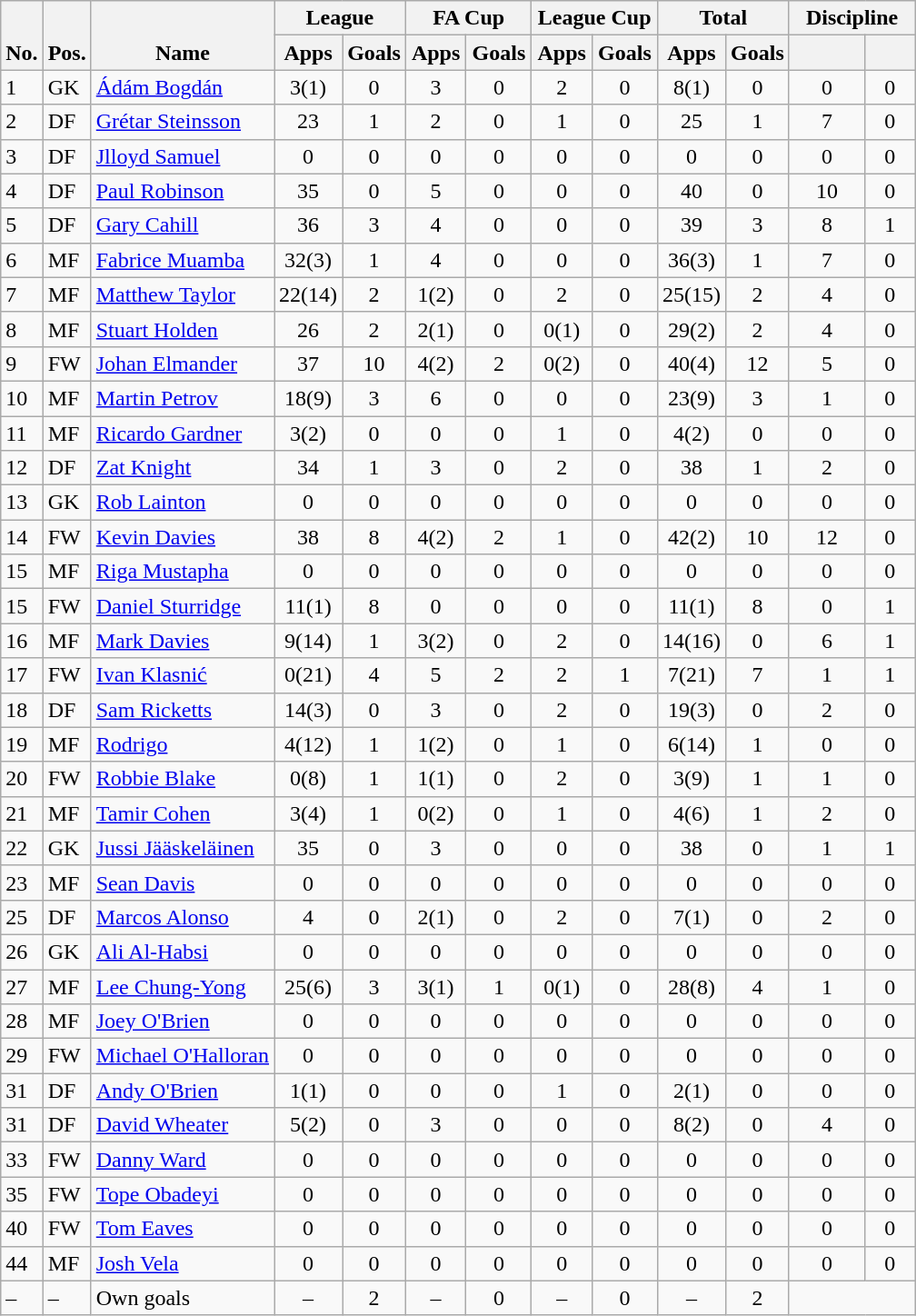<table class="wikitable" style="text-align:center">
<tr>
<th rowspan="2" valign="bottom">No.</th>
<th rowspan="2" valign="bottom">Pos.</th>
<th rowspan="2" valign="bottom">Name</th>
<th colspan="2" width="85">League</th>
<th colspan="2" width="85">FA Cup</th>
<th colspan="2" width="85">League Cup</th>
<th colspan="2" width="85">Total</th>
<th colspan="2" width="85">Discipline</th>
</tr>
<tr>
<th>Apps</th>
<th>Goals</th>
<th>Apps</th>
<th>Goals</th>
<th>Apps</th>
<th>Goals</th>
<th>Apps</th>
<th>Goals</th>
<th></th>
<th></th>
</tr>
<tr>
<td align="left">1</td>
<td align="left">GK</td>
<td align="left"><a href='#'>Ádám Bogdán</a></td>
<td>3(1)</td>
<td>0</td>
<td>3</td>
<td>0</td>
<td>2</td>
<td>0</td>
<td>8(1)</td>
<td>0</td>
<td>0</td>
<td>0</td>
</tr>
<tr>
<td align="left">2</td>
<td align="left">DF</td>
<td align="left"><a href='#'>Grétar Steinsson</a></td>
<td>23</td>
<td>1</td>
<td>2</td>
<td>0</td>
<td>1</td>
<td>0</td>
<td>25</td>
<td>1</td>
<td>7</td>
<td>0</td>
</tr>
<tr>
<td align="left">3</td>
<td align="left">DF</td>
<td align="left"><a href='#'>Jlloyd Samuel</a></td>
<td>0</td>
<td>0</td>
<td>0</td>
<td>0</td>
<td>0</td>
<td>0</td>
<td>0</td>
<td>0</td>
<td>0</td>
<td>0</td>
</tr>
<tr>
<td align="left">4</td>
<td align="left">DF</td>
<td align="left"><a href='#'>Paul Robinson</a></td>
<td>35</td>
<td>0</td>
<td>5</td>
<td>0</td>
<td>0</td>
<td>0</td>
<td>40</td>
<td>0</td>
<td>10</td>
<td>0</td>
</tr>
<tr>
<td align="left">5</td>
<td align="left">DF</td>
<td align="left"><a href='#'>Gary Cahill</a></td>
<td>36</td>
<td>3</td>
<td>4</td>
<td>0</td>
<td>0</td>
<td>0</td>
<td>39</td>
<td>3</td>
<td>8</td>
<td>1</td>
</tr>
<tr>
<td align="left">6</td>
<td align="left">MF</td>
<td align="left"><a href='#'>Fabrice Muamba</a></td>
<td>32(3)</td>
<td>1</td>
<td>4</td>
<td>0</td>
<td>0</td>
<td>0</td>
<td>36(3)</td>
<td>1</td>
<td>7</td>
<td>0</td>
</tr>
<tr>
<td align="left">7</td>
<td align="left">MF</td>
<td align="left"><a href='#'>Matthew Taylor</a></td>
<td>22(14)</td>
<td>2</td>
<td>1(2)</td>
<td>0</td>
<td>2</td>
<td>0</td>
<td>25(15)</td>
<td>2</td>
<td>4</td>
<td>0</td>
</tr>
<tr>
<td align="left">8</td>
<td align="left">MF</td>
<td align="left"><a href='#'>Stuart Holden</a></td>
<td>26</td>
<td>2</td>
<td>2(1)</td>
<td>0</td>
<td>0(1)</td>
<td>0</td>
<td>29(2)</td>
<td>2</td>
<td>4</td>
<td>0</td>
</tr>
<tr>
<td align="left">9</td>
<td align="left">FW</td>
<td align="left"><a href='#'>Johan Elmander</a></td>
<td>37</td>
<td>10</td>
<td>4(2)</td>
<td>2</td>
<td>0(2)</td>
<td>0</td>
<td>40(4)</td>
<td>12</td>
<td>5</td>
<td>0</td>
</tr>
<tr>
<td align="left">10</td>
<td align="left">MF</td>
<td align="left"><a href='#'>Martin Petrov</a></td>
<td>18(9)</td>
<td>3</td>
<td>6</td>
<td>0</td>
<td>0</td>
<td>0</td>
<td>23(9)</td>
<td>3</td>
<td>1</td>
<td>0</td>
</tr>
<tr>
<td align="left">11</td>
<td align="left">MF</td>
<td align="left"><a href='#'>Ricardo Gardner</a></td>
<td>3(2)</td>
<td>0</td>
<td>0</td>
<td>0</td>
<td>1</td>
<td>0</td>
<td>4(2)</td>
<td>0</td>
<td>0</td>
<td>0</td>
</tr>
<tr>
<td align="left">12</td>
<td align="left">DF</td>
<td align="left"><a href='#'>Zat Knight</a></td>
<td>34</td>
<td>1</td>
<td>3</td>
<td>0</td>
<td>2</td>
<td>0</td>
<td>38</td>
<td>1</td>
<td>2</td>
<td>0</td>
</tr>
<tr>
<td align="left">13</td>
<td align="left">GK</td>
<td align="left"><a href='#'>Rob Lainton</a></td>
<td>0</td>
<td>0</td>
<td>0</td>
<td>0</td>
<td>0</td>
<td>0</td>
<td>0</td>
<td>0</td>
<td>0</td>
<td>0</td>
</tr>
<tr>
<td align="left">14</td>
<td align="left">FW</td>
<td align="left"><a href='#'>Kevin Davies</a></td>
<td>38</td>
<td>8</td>
<td>4(2)</td>
<td>2</td>
<td>1</td>
<td>0</td>
<td>42(2)</td>
<td>10</td>
<td>12</td>
<td>0</td>
</tr>
<tr>
<td align="left">15</td>
<td align="left">MF</td>
<td align="left"><a href='#'>Riga Mustapha</a></td>
<td>0</td>
<td>0</td>
<td>0</td>
<td>0</td>
<td>0</td>
<td>0</td>
<td>0</td>
<td>0</td>
<td>0</td>
<td>0</td>
</tr>
<tr>
<td align="left">15</td>
<td align="left">FW</td>
<td align="left"><a href='#'>Daniel Sturridge</a></td>
<td>11(1)</td>
<td>8</td>
<td>0</td>
<td>0</td>
<td>0</td>
<td>0</td>
<td>11(1)</td>
<td>8</td>
<td>0</td>
<td>1</td>
</tr>
<tr>
<td align="left">16</td>
<td align="left">MF</td>
<td align="left"><a href='#'>Mark Davies</a></td>
<td>9(14)</td>
<td>1</td>
<td>3(2)</td>
<td>0</td>
<td>2</td>
<td>0</td>
<td>14(16)</td>
<td>0</td>
<td>6</td>
<td>1</td>
</tr>
<tr>
<td align="left">17</td>
<td align="left">FW</td>
<td align="left"><a href='#'>Ivan Klasnić</a></td>
<td>0(21)</td>
<td>4</td>
<td>5</td>
<td>2</td>
<td>2</td>
<td>1</td>
<td>7(21)</td>
<td>7</td>
<td>1</td>
<td>1</td>
</tr>
<tr>
<td align="left">18</td>
<td align="left">DF</td>
<td align="left"><a href='#'>Sam Ricketts</a></td>
<td>14(3)</td>
<td>0</td>
<td>3</td>
<td>0</td>
<td>2</td>
<td>0</td>
<td>19(3)</td>
<td>0</td>
<td>2</td>
<td>0</td>
</tr>
<tr>
<td align="left">19</td>
<td align="left">MF</td>
<td align="left"><a href='#'>Rodrigo</a></td>
<td>4(12)</td>
<td>1</td>
<td>1(2)</td>
<td>0</td>
<td>1</td>
<td>0</td>
<td>6(14)</td>
<td>1</td>
<td>0</td>
<td>0</td>
</tr>
<tr>
<td align="left">20</td>
<td align="left">FW</td>
<td align="left"><a href='#'>Robbie Blake</a></td>
<td>0(8)</td>
<td>1</td>
<td>1(1)</td>
<td>0</td>
<td>2</td>
<td>0</td>
<td>3(9)</td>
<td>1</td>
<td>1</td>
<td>0</td>
</tr>
<tr>
<td align="left">21</td>
<td align="left">MF</td>
<td align="left"><a href='#'>Tamir Cohen</a></td>
<td>3(4)</td>
<td>1</td>
<td>0(2)</td>
<td>0</td>
<td>1</td>
<td>0</td>
<td>4(6)</td>
<td>1</td>
<td>2</td>
<td>0</td>
</tr>
<tr>
<td align="left">22</td>
<td align="left">GK</td>
<td align="left"><a href='#'>Jussi Jääskeläinen</a></td>
<td>35</td>
<td>0</td>
<td>3</td>
<td>0</td>
<td>0</td>
<td>0</td>
<td>38</td>
<td>0</td>
<td>1</td>
<td>1</td>
</tr>
<tr>
<td align="left">23</td>
<td align="left">MF</td>
<td align="left"><a href='#'>Sean Davis</a></td>
<td>0</td>
<td>0</td>
<td>0</td>
<td>0</td>
<td>0</td>
<td>0</td>
<td>0</td>
<td>0</td>
<td>0</td>
<td>0</td>
</tr>
<tr>
<td align="left">25</td>
<td align="left">DF</td>
<td align="left"><a href='#'>Marcos Alonso</a></td>
<td>4</td>
<td>0</td>
<td>2(1)</td>
<td>0</td>
<td>2</td>
<td>0</td>
<td>7(1)</td>
<td>0</td>
<td>2</td>
<td>0</td>
</tr>
<tr>
<td align="left">26</td>
<td align="left">GK</td>
<td align="left"><a href='#'>Ali Al-Habsi</a></td>
<td>0</td>
<td>0</td>
<td>0</td>
<td>0</td>
<td>0</td>
<td>0</td>
<td>0</td>
<td>0</td>
<td>0</td>
<td>0</td>
</tr>
<tr>
<td align="left">27</td>
<td align="left">MF</td>
<td align="left"><a href='#'>Lee Chung-Yong</a></td>
<td>25(6)</td>
<td>3</td>
<td>3(1)</td>
<td>1</td>
<td>0(1)</td>
<td>0</td>
<td>28(8)</td>
<td>4</td>
<td>1</td>
<td>0</td>
</tr>
<tr>
<td align="left">28</td>
<td align="left">MF</td>
<td align="left"><a href='#'>Joey O'Brien</a></td>
<td>0</td>
<td>0</td>
<td>0</td>
<td>0</td>
<td>0</td>
<td>0</td>
<td>0</td>
<td>0</td>
<td>0</td>
<td>0</td>
</tr>
<tr>
<td align="left">29</td>
<td align="left">FW</td>
<td align="left"><a href='#'>Michael O'Halloran</a></td>
<td>0</td>
<td>0</td>
<td>0</td>
<td>0</td>
<td>0</td>
<td>0</td>
<td>0</td>
<td>0</td>
<td>0</td>
<td>0</td>
</tr>
<tr>
<td align="left">31</td>
<td align="left">DF</td>
<td align="left"><a href='#'>Andy O'Brien</a></td>
<td>1(1)</td>
<td>0</td>
<td>0</td>
<td>0</td>
<td>1</td>
<td>0</td>
<td>2(1)</td>
<td>0</td>
<td>0</td>
<td>0</td>
</tr>
<tr>
<td align="left">31</td>
<td align="left">DF</td>
<td align="left"><a href='#'>David Wheater</a></td>
<td>5(2)</td>
<td>0</td>
<td>3</td>
<td>0</td>
<td>0</td>
<td>0</td>
<td>8(2)</td>
<td>0</td>
<td>4</td>
<td>0</td>
</tr>
<tr>
<td align="left">33</td>
<td align="left">FW</td>
<td align="left"><a href='#'>Danny Ward</a></td>
<td>0</td>
<td>0</td>
<td>0</td>
<td>0</td>
<td>0</td>
<td>0</td>
<td>0</td>
<td>0</td>
<td>0</td>
<td>0</td>
</tr>
<tr>
<td align="left">35</td>
<td align="left">FW</td>
<td align="left"><a href='#'>Tope Obadeyi</a></td>
<td>0</td>
<td>0</td>
<td>0</td>
<td>0</td>
<td>0</td>
<td>0</td>
<td>0</td>
<td>0</td>
<td>0</td>
<td>0</td>
</tr>
<tr>
<td align="left">40</td>
<td align="left">FW</td>
<td align="left"><a href='#'>Tom Eaves</a></td>
<td>0</td>
<td>0</td>
<td>0</td>
<td>0</td>
<td>0</td>
<td>0</td>
<td>0</td>
<td>0</td>
<td>0</td>
<td>0</td>
</tr>
<tr>
<td align="left">44</td>
<td align="left">MF</td>
<td align="left"><a href='#'>Josh Vela</a></td>
<td>0</td>
<td>0</td>
<td>0</td>
<td>0</td>
<td>0</td>
<td>0</td>
<td>0</td>
<td>0</td>
<td>0</td>
<td>0</td>
</tr>
<tr>
<td align="left">–</td>
<td align="left">–</td>
<td align="left">Own goals</td>
<td>–</td>
<td>2</td>
<td>–</td>
<td>0</td>
<td>–</td>
<td>0</td>
<td>–</td>
<td>2</td>
</tr>
</table>
